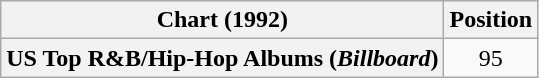<table class="wikitable plainrowheaders" style="text-align:center">
<tr>
<th scope="col">Chart (1992)</th>
<th scope="col">Position</th>
</tr>
<tr>
<th scope="row">US Top R&B/Hip-Hop Albums (<em>Billboard</em>)</th>
<td>95</td>
</tr>
</table>
